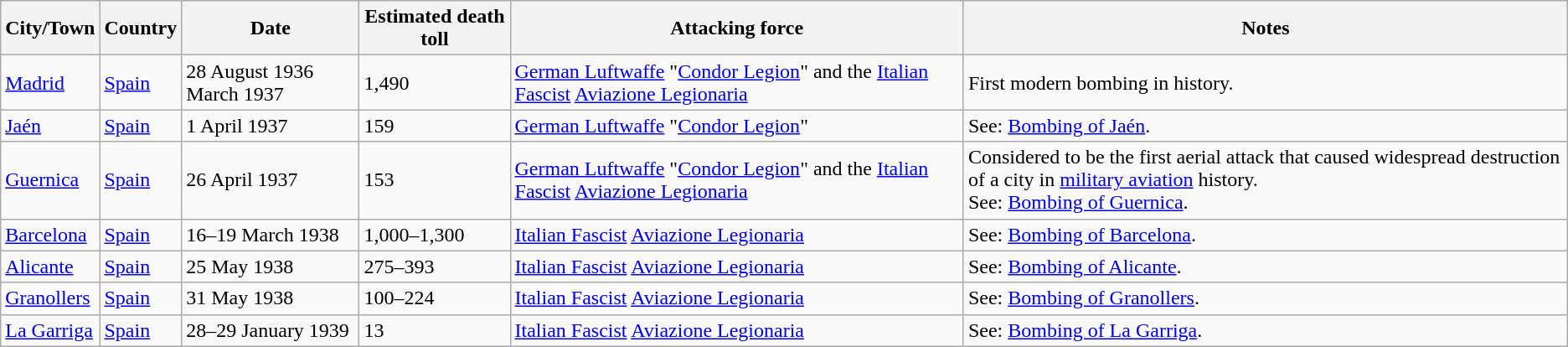<table class="wikitable">
<tr>
<th>City/Town</th>
<th>Country</th>
<th>Date</th>
<th>Estimated death toll</th>
<th>Attacking force</th>
<th>Notes</th>
</tr>
<tr>
<td><a href='#'>Madrid</a></td>
<td><a href='#'>Spain</a></td>
<td>28 August 1936 	March 1937</td>
<td>1,490</td>
<td><a href='#'>German Luftwaffe</a> "<a href='#'>Condor Legion</a>" and the <a href='#'>Italian Fascist</a> <a href='#'>Aviazione Legionaria</a></td>
<td>First modern bombing in history.</td>
</tr>
<tr>
<td><a href='#'>Jaén</a></td>
<td><a href='#'>Spain</a></td>
<td>1 April 1937</td>
<td>159</td>
<td><a href='#'>German Luftwaffe</a> "<a href='#'>Condor Legion</a>"</td>
<td>See: <a href='#'>Bombing of Jaén</a>.</td>
</tr>
<tr>
<td><a href='#'>Guernica</a></td>
<td><a href='#'>Spain</a></td>
<td>26 April 1937</td>
<td>153</td>
<td><a href='#'>German Luftwaffe</a> "<a href='#'>Condor Legion</a>" and the <a href='#'>Italian Fascist</a> <a href='#'>Aviazione Legionaria</a></td>
<td>Considered to be the first aerial attack that caused widespread destruction of a city in <a href='#'>military aviation</a> history.<br>See: <a href='#'>Bombing of Guernica</a>.</td>
</tr>
<tr>
<td><a href='#'>Barcelona</a></td>
<td><a href='#'>Spain</a></td>
<td>16–19	March 1938</td>
<td>1,000–1,300</td>
<td><a href='#'>Italian Fascist</a> <a href='#'>Aviazione Legionaria</a></td>
<td>See: <a href='#'>Bombing of Barcelona</a>.</td>
</tr>
<tr>
<td><a href='#'>Alicante</a></td>
<td><a href='#'>Spain</a></td>
<td>25 May 1938</td>
<td>275–393</td>
<td><a href='#'>Italian Fascist</a> <a href='#'>Aviazione Legionaria</a></td>
<td>See: <a href='#'>Bombing of Alicante</a>.</td>
</tr>
<tr>
<td><a href='#'>Granollers</a></td>
<td><a href='#'>Spain</a></td>
<td>31 May 1938</td>
<td>100–224</td>
<td><a href='#'>Italian Fascist</a> <a href='#'>Aviazione Legionaria</a></td>
<td>See: <a href='#'>Bombing of Granollers</a>.</td>
</tr>
<tr>
<td><a href='#'>La Garriga</a></td>
<td><a href='#'>Spain</a></td>
<td>28–29	January 1939</td>
<td>13</td>
<td><a href='#'>Italian Fascist</a> <a href='#'>Aviazione Legionaria</a></td>
<td>See: <a href='#'>Bombing of La Garriga</a>.</td>
</tr>
</table>
